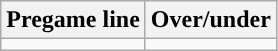<table class="wikitable">
<tr align="center">
<th>Pregame line</th>
<th>Over/under</th>
</tr>
<tr align="center">
<td></td>
<td></td>
</tr>
</table>
